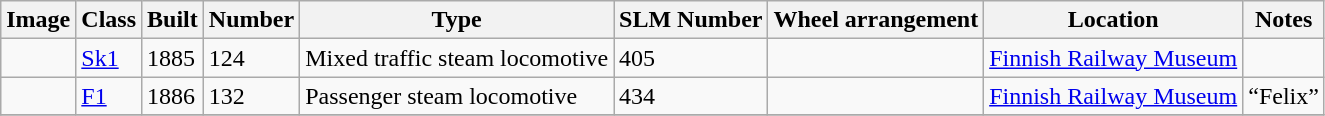<table class="wikitable">
<tr>
<th>Image</th>
<th>Class</th>
<th>Built</th>
<th>Number</th>
<th>Type</th>
<th>SLM Number</th>
<th>Wheel arrangement</th>
<th>Location</th>
<th>Notes</th>
</tr>
<tr>
<td></td>
<td><a href='#'>Sk1</a></td>
<td>1885</td>
<td>124</td>
<td>Mixed traffic steam locomotive</td>
<td>405</td>
<td></td>
<td><a href='#'>Finnish Railway Museum</a></td>
<td></td>
</tr>
<tr>
<td></td>
<td><a href='#'>F1</a></td>
<td>1886</td>
<td>132</td>
<td>Passenger steam locomotive</td>
<td>434</td>
<td></td>
<td><a href='#'>Finnish Railway Museum</a></td>
<td>“Felix”</td>
</tr>
<tr>
</tr>
</table>
